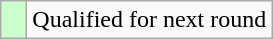<table class="wikitable">
<tr>
<td style="width:10px; background:#cfc"></td>
<td>Qualified for next round</td>
</tr>
</table>
